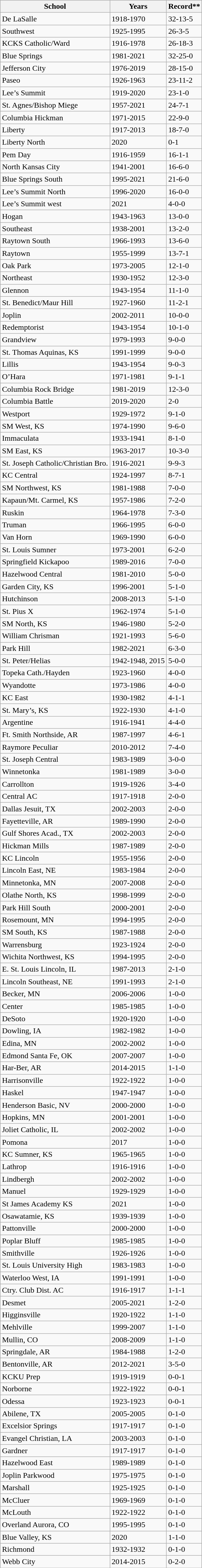<table class="wikitable">
<tr>
<th>School</th>
<th>Years</th>
<th>Record**</th>
</tr>
<tr>
<td>De LaSalle</td>
<td>1918-1970</td>
<td>32-13-5</td>
</tr>
<tr>
<td>Southwest</td>
<td>1925-1995</td>
<td>26-3-5</td>
</tr>
<tr>
<td>KCKS Catholic/Ward</td>
<td>1916-1978</td>
<td>26-18-3</td>
</tr>
<tr>
<td>Blue Springs</td>
<td>1981-2021</td>
<td>32-25-0</td>
</tr>
<tr>
<td>Jefferson City</td>
<td>1976-2019</td>
<td>28-15-0</td>
</tr>
<tr>
<td>Paseo</td>
<td>1926-1963</td>
<td>23-11-2</td>
</tr>
<tr>
<td>Lee’s Summit</td>
<td>1919-2020</td>
<td>23-1-0</td>
</tr>
<tr>
<td>St. Agnes/Bishop Miege</td>
<td>1957-2021</td>
<td>24-7-1</td>
</tr>
<tr>
<td>Columbia Hickman</td>
<td>1971-2015</td>
<td>22-9-0</td>
</tr>
<tr>
<td>Liberty</td>
<td>1917-2013</td>
<td>18-7-0</td>
</tr>
<tr>
<td>Liberty North</td>
<td>2020</td>
<td>0-1</td>
</tr>
<tr>
<td>Pem Day</td>
<td>1916-1959</td>
<td>16-1-1</td>
</tr>
<tr>
<td>North Kansas City</td>
<td>1941-2001</td>
<td>16-6-0</td>
</tr>
<tr>
<td>Blue Springs South</td>
<td>1995-2021</td>
<td>21-6-0</td>
</tr>
<tr>
<td>Lee’s Summit North</td>
<td>1996-2020</td>
<td>16-0-0</td>
</tr>
<tr>
<td>Lee’s Summit west</td>
<td>2021</td>
<td>4-0-0</td>
</tr>
<tr>
<td>Hogan</td>
<td>1943-1963</td>
<td>13-0-0</td>
</tr>
<tr>
<td>Southeast</td>
<td>1938-2001</td>
<td>13-2-0</td>
</tr>
<tr>
<td>Raytown South</td>
<td>1966-1993</td>
<td>13-6-0</td>
</tr>
<tr>
<td>Raytown</td>
<td>1955-1999</td>
<td>13-7-1</td>
</tr>
<tr>
<td>Oak Park</td>
<td>1973-2005</td>
<td>12-1-0</td>
</tr>
<tr>
<td>Northeast</td>
<td>1930-1952</td>
<td>12-3-0</td>
</tr>
<tr>
<td>Glennon</td>
<td>1943-1954</td>
<td>11-1-0</td>
</tr>
<tr>
<td>St. Benedict/Maur Hill</td>
<td>1927-1960</td>
<td>11-2-1</td>
</tr>
<tr>
<td>Joplin</td>
<td>2002-2011</td>
<td>10-0-0</td>
</tr>
<tr>
<td>Redemptorist</td>
<td>1943-1954</td>
<td>10-1-0</td>
</tr>
<tr>
<td>Grandview</td>
<td>1979-1993</td>
<td>9-0-0</td>
</tr>
<tr>
<td>St. Thomas Aquinas, KS</td>
<td>1991-1999</td>
<td>9-0-0</td>
</tr>
<tr>
<td>Lillis</td>
<td>1943-1954</td>
<td>9-0-3</td>
</tr>
<tr>
<td>O’Hara</td>
<td>1971-1981</td>
<td>9-1-1</td>
</tr>
<tr>
<td>Columbia Rock Bridge</td>
<td>1981-2019</td>
<td>12-3-0</td>
</tr>
<tr>
<td>Columbia Battle</td>
<td>2019-2020</td>
<td>2-0</td>
</tr>
<tr>
<td>Westport</td>
<td>1929-1972</td>
<td>9-1-0</td>
</tr>
<tr>
<td>SM West, KS</td>
<td>1974-1990</td>
<td>9-6-0</td>
</tr>
<tr>
<td>Immaculata</td>
<td>1933-1941</td>
<td>8-1-0</td>
</tr>
<tr>
<td>SM East, KS</td>
<td>1963-2017</td>
<td>10-3-0</td>
</tr>
<tr>
<td>St. Joseph Catholic/Christian Bro.</td>
<td>1916-2021</td>
<td>9-9-3</td>
</tr>
<tr>
<td>KC Central</td>
<td>1924-1997</td>
<td>8-7-1</td>
</tr>
<tr>
<td>SM Northwest, KS</td>
<td>1981-1988</td>
<td>7-0-0</td>
</tr>
<tr>
<td>Kapaun/Mt. Carmel, KS</td>
<td>1957-1986</td>
<td>7-2-0</td>
</tr>
<tr>
<td>Ruskin</td>
<td>1964-1978</td>
<td>7-3-0</td>
</tr>
<tr>
<td>Truman</td>
<td>1966-1995</td>
<td>6-0-0</td>
</tr>
<tr>
<td>Van Horn</td>
<td>1969-1990</td>
<td>6-0-0</td>
</tr>
<tr>
<td>St. Louis Sumner</td>
<td>1973-2001</td>
<td>6-2-0</td>
</tr>
<tr>
<td>Springfield Kickapoo</td>
<td>1989-2016</td>
<td>7-0-0</td>
</tr>
<tr>
<td>Hazelwood Central</td>
<td>1981-2010</td>
<td>5-0-0</td>
</tr>
<tr>
<td>Garden City, KS</td>
<td>1996-2001</td>
<td>5-1-0</td>
</tr>
<tr>
<td>Hutchinson</td>
<td>2008-2013</td>
<td>5-1-0</td>
</tr>
<tr>
<td>St. Pius X</td>
<td>1962-1974</td>
<td>5-1-0</td>
</tr>
<tr>
<td>SM North, KS</td>
<td>1946-1980</td>
<td>5-2-0</td>
</tr>
<tr>
<td>William Chrisman</td>
<td>1921-1993</td>
<td>5-6-0</td>
</tr>
<tr>
<td>Park Hill</td>
<td>1982-2021</td>
<td>6-3-0</td>
</tr>
<tr>
<td>St. Peter/Helias</td>
<td>1942-1948, 2015</td>
<td>5-0-0</td>
</tr>
<tr>
<td>Topeka Cath./Hayden</td>
<td>1923-1960</td>
<td>4-0-0</td>
</tr>
<tr>
<td>Wyandotte</td>
<td>1973-1986</td>
<td>4-0-0</td>
</tr>
<tr>
<td>KC East</td>
<td>1930-1982</td>
<td>4-1-1</td>
</tr>
<tr>
<td>St. Mary’s, KS</td>
<td>1922-1930</td>
<td>4-1-0</td>
</tr>
<tr>
<td>Argentine</td>
<td>1916-1941</td>
<td>4-4-0</td>
</tr>
<tr>
<td>Ft. Smith Northside, AR</td>
<td>1987-1997</td>
<td>4-6-1</td>
</tr>
<tr>
<td>Raymore Peculiar</td>
<td>2010-2012</td>
<td>7-4-0</td>
</tr>
<tr>
<td>St. Joseph Central</td>
<td>1983-1989</td>
<td>3-0-0</td>
</tr>
<tr>
<td>Winnetonka</td>
<td>1981-1989</td>
<td>3-0-0</td>
</tr>
<tr>
<td>Carrollton</td>
<td>1919-1926</td>
<td>3-4-0</td>
</tr>
<tr>
<td>Central AC</td>
<td>1917-1918</td>
<td>2-0-0</td>
</tr>
<tr>
<td>Dallas Jesuit, TX</td>
<td>2002-2003</td>
<td>2-0-0</td>
</tr>
<tr>
<td>Fayetteville, AR</td>
<td>1989-1990</td>
<td>2-0-0</td>
</tr>
<tr>
<td>Gulf Shores Acad., TX</td>
<td>2002-2003</td>
<td>2-0-0</td>
</tr>
<tr>
<td>Hickman Mills</td>
<td>1987-1989</td>
<td>2-0-0</td>
</tr>
<tr>
<td>KC Lincoln</td>
<td>1955-1956</td>
<td>2-0-0</td>
</tr>
<tr>
<td>Lincoln East, NE</td>
<td>1983-1984</td>
<td>2-0-0</td>
</tr>
<tr>
<td>Minnetonka, MN</td>
<td>2007-2008</td>
<td>2-0-0</td>
</tr>
<tr>
<td>Olathe North, KS</td>
<td>1998-1999</td>
<td>2-0-0</td>
</tr>
<tr>
<td>Park Hill South</td>
<td>2000-2001</td>
<td>2-0-0</td>
</tr>
<tr>
<td>Rosemount, MN</td>
<td>1994-1995</td>
<td>2-0-0</td>
</tr>
<tr>
<td>SM South, KS</td>
<td>1987-1988</td>
<td>2-0-0</td>
</tr>
<tr>
<td>Warrensburg</td>
<td>1923-1924</td>
<td>2-0-0</td>
</tr>
<tr>
<td>Wichita Northwest, KS</td>
<td>1994-1995</td>
<td>2-0-0</td>
</tr>
<tr>
<td>E. St. Louis Lincoln, IL</td>
<td>1987-2013</td>
<td>2-1-0</td>
</tr>
<tr>
<td>Lincoln Southeast, NE</td>
<td>1991-1993</td>
<td>2-1-0</td>
</tr>
<tr>
<td>Becker, MN</td>
<td>2006-2006</td>
<td>1-0-0</td>
</tr>
<tr>
<td>Center</td>
<td>1985-1985</td>
<td>1-0-0</td>
</tr>
<tr>
<td>DeSoto</td>
<td>1920-1920</td>
<td>1-0-0</td>
</tr>
<tr>
<td>Dowling, IA</td>
<td>1982-1982</td>
<td>1-0-0</td>
</tr>
<tr>
<td>Edina, MN</td>
<td>2002-2002</td>
<td>1-0-0</td>
</tr>
<tr>
<td>Edmond Santa Fe, OK</td>
<td>2007-2007</td>
<td>1-0-0</td>
</tr>
<tr>
<td>Har-Ber, AR</td>
<td>2014-2015</td>
<td>1-1-0</td>
</tr>
<tr>
<td>Harrisonville</td>
<td>1922-1922</td>
<td>1-0-0</td>
</tr>
<tr>
<td>Haskel</td>
<td>1947-1947</td>
<td>1-0-0</td>
</tr>
<tr>
<td>Henderson Basic, NV</td>
<td>2000-2000</td>
<td>1-0-0</td>
</tr>
<tr>
<td>Hopkins, MN</td>
<td>2001-2001</td>
<td>1-0-0</td>
</tr>
<tr>
<td>Joliet Catholic, IL</td>
<td>2002-2002</td>
<td>1-0-0</td>
</tr>
<tr>
<td>Pomona</td>
<td>2017</td>
<td>1-0-0</td>
</tr>
<tr>
<td>KC Sumner, KS</td>
<td>1965-1965</td>
<td>1-0-0</td>
</tr>
<tr>
<td>Lathrop</td>
<td>1916-1916</td>
<td>1-0-0</td>
</tr>
<tr>
<td>Lindbergh</td>
<td>2002-2002</td>
<td>1-0-0</td>
</tr>
<tr>
<td>Manuel</td>
<td>1929-1929</td>
<td>1-0-0</td>
</tr>
<tr>
<td>St James Academy KS</td>
<td>2021</td>
<td>1-0-0</td>
</tr>
<tr>
<td>Osawatamie, KS</td>
<td>1939-1939</td>
<td>1-0-0</td>
</tr>
<tr>
<td>Pattonville</td>
<td>2000-2000</td>
<td>1-0-0</td>
</tr>
<tr>
<td>Poplar Bluff</td>
<td>1985-1985</td>
<td>1-0-0</td>
</tr>
<tr>
<td>Smithville</td>
<td>1926-1926</td>
<td>1-0-0</td>
</tr>
<tr>
<td>St. Louis University High</td>
<td>1983-1983</td>
<td>1-0-0</td>
</tr>
<tr>
<td>Waterloo West, IA</td>
<td>1991-1991</td>
<td>1-0-0</td>
</tr>
<tr>
<td>Ctry. Club Dist. AC</td>
<td>1916-1917</td>
<td>1-1-1</td>
</tr>
<tr>
<td>Desmet</td>
<td>2005-2021</td>
<td>1-2-0</td>
</tr>
<tr>
<td>Higginsville</td>
<td>1920-1922</td>
<td>1-1-0</td>
</tr>
<tr>
<td>Mehlville</td>
<td>1999-2007</td>
<td>1-1-0</td>
</tr>
<tr>
<td>Mullin, CO</td>
<td>2008-2009</td>
<td>1-1-0</td>
</tr>
<tr>
<td>Springdale, AR</td>
<td>1984-1988</td>
<td>1-2-0</td>
</tr>
<tr>
<td>Bentonville, AR</td>
<td>2012-2021</td>
<td>3-5-0</td>
</tr>
<tr>
<td>KCKU Prep</td>
<td>1919-1919</td>
<td>0-0-1</td>
</tr>
<tr>
<td>Norborne</td>
<td>1922-1922</td>
<td>0-0-1</td>
</tr>
<tr>
<td>Odessa</td>
<td>1923-1923</td>
<td>0-0-1</td>
</tr>
<tr>
<td>Abilene, TX</td>
<td>2005-2005</td>
<td>0-1-0</td>
</tr>
<tr>
<td>Excelsior Springs</td>
<td>1917-1917</td>
<td>0-1-0</td>
</tr>
<tr>
<td>Evangel Christian, LA</td>
<td>2003-2003</td>
<td>0-1-0</td>
</tr>
<tr>
<td>Gardner</td>
<td>1917-1917</td>
<td>0-1-0</td>
</tr>
<tr>
<td>Hazelwood East</td>
<td>1989-1989</td>
<td>0-1-0</td>
</tr>
<tr>
<td>Joplin Parkwood</td>
<td>1975-1975</td>
<td>0-1-0</td>
</tr>
<tr>
<td>Marshall</td>
<td>1925-1925</td>
<td>0-1-0</td>
</tr>
<tr>
<td>McCluer</td>
<td>1969-1969</td>
<td>0-1-0</td>
</tr>
<tr>
<td>McLouth</td>
<td>1922-1922</td>
<td>0-1-0</td>
</tr>
<tr>
<td>Overland Aurora, CO</td>
<td>1995-1995</td>
<td>0-1-0</td>
</tr>
<tr>
<td>Blue Valley, KS</td>
<td>2020</td>
<td>1-1-0</td>
</tr>
<tr>
<td>Richmond</td>
<td>1932-1932</td>
<td>0-1-0</td>
</tr>
<tr>
<td>Webb City</td>
<td>2014-2015</td>
<td>0-2-0</td>
</tr>
<tr>
</tr>
</table>
